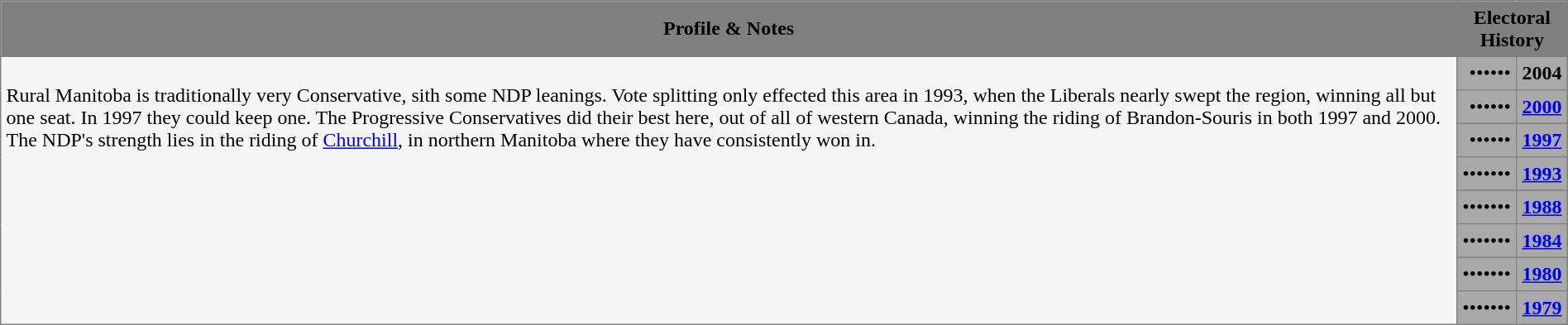<table border="1" cellpadding="4" cellspacing="0" style="border-collapse: collapse">
<tr bgcolor=gray>
<th width=100%>Profile & Notes</th>
<th colspan=2>Electoral History</th>
</tr>
<tr>
<td bgcolor=whitesmoke rowspan=8 valign=top><br>Rural Manitoba is traditionally very Conservative, sith some NDP leanings.  Vote splitting only effected this area in 1993, when the Liberals nearly swept the region, winning all but one seat. In 1997 they could keep one. The Progressive Conservatives did their best here, out of all of western Canada, winning the riding of Brandon-Souris in both 1997 and 2000. The NDP's strength lies in the riding of <a href='#'>Churchill</a>, in northern Manitoba where they have consistently won in.</td>
<td bgcolor=darkgray align=right valign=center><span>•</span><span>•••••</span></td>
<td bgcolor=darkgray valign=center><strong>2004</strong></td>
</tr>
<tr>
<td colspan=1 bgcolor=darkgray align=right valign=center><span>•</span><span>•</span><span>••••</span></td>
<td bgcolor=darkgray valign=center><strong><a href='#'>2000</a></strong></td>
</tr>
<tr>
<td colspan=1 bgcolor=darkgray align=right valign=center><span>•</span><span>•</span><span>•</span><span>•••</span></td>
<td bgcolor=darkgray valign=center><strong><a href='#'>1997</a></strong></td>
</tr>
<tr>
<td colspan=1 bgcolor=darkgray align=right valign=center><span>••••••</span><span>•</span></td>
<td bgcolor=darkgray valign=center><strong><a href='#'>1993</a></strong></td>
</tr>
<tr>
<td colspan=1 bgcolor=darkgray align=right valign=center><span>•</span><span>••••••</span></td>
<td bgcolor=darkgray valign=center><strong><a href='#'>1988</a></strong></td>
</tr>
<tr>
<td colspan=1 bgcolor=darkgray align=right valign=center><span>•</span><span>••••••</span></td>
<td bgcolor=darkgray valign=center><strong><a href='#'>1984</a></strong></td>
</tr>
<tr>
<td colspan=1 bgcolor=darkgray align=right valign=center><span>•••</span><span>••••</span></td>
<td bgcolor=darkgray valign=center><strong><a href='#'>1980</a></strong></td>
</tr>
<tr>
<td colspan=1 bgcolor=darkgray align=right valign=center><span>••</span><span>•••••</span></td>
<td bgcolor=darkgray valign=center><strong><a href='#'>1979</a></strong></td>
</tr>
</table>
